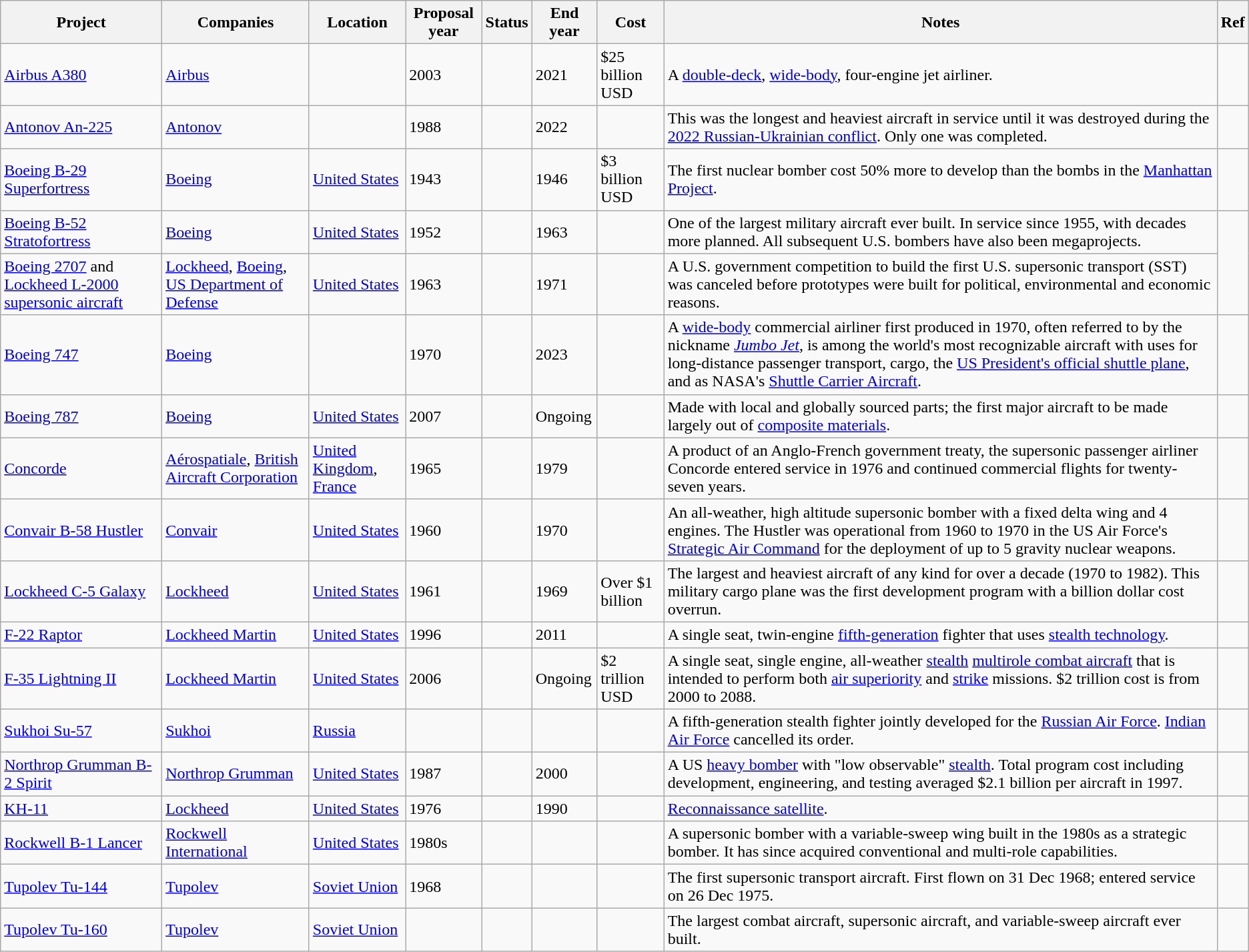<table class="wikitable sortable">
<tr>
<th>Project</th>
<th>Companies</th>
<th>Location</th>
<th>Proposal year</th>
<th>Status</th>
<th>End year</th>
<th>Cost</th>
<th class="unsortable">Notes</th>
<th class="unsortable">Ref</th>
</tr>
<tr>
<td><a href='#'>Airbus A380</a></td>
<td><a href='#'>Airbus</a></td>
<td></td>
<td>2003</td>
<td></td>
<td>2021</td>
<td>$25 billion USD</td>
<td>A <a href='#'>double-deck</a>, <a href='#'>wide-body</a>, four-engine jet airliner.</td>
<td></td>
</tr>
<tr>
<td><a href='#'>Antonov An-225</a></td>
<td><a href='#'>Antonov</a></td>
<td></td>
<td>1988</td>
<td></td>
<td>2022</td>
<td></td>
<td>This was the longest and heaviest aircraft in service until it was destroyed during the <a href='#'>2022 Russian-Ukrainian conflict</a>. Only one was completed.</td>
<td></td>
</tr>
<tr>
<td><a href='#'>Boeing B-29 Superfortress</a></td>
<td><a href='#'>Boeing</a></td>
<td><a href='#'>United States</a></td>
<td>1943</td>
<td></td>
<td>1946</td>
<td>$3 billion USD</td>
<td>The first nuclear bomber cost 50% more to develop than the bombs in the <a href='#'>Manhattan Project</a>.</td>
<td></td>
</tr>
<tr>
<td><a href='#'>Boeing B-52 Stratofortress</a></td>
<td><a href='#'>Boeing</a></td>
<td><a href='#'>United States</a></td>
<td>1952</td>
<td></td>
<td>1963</td>
<td></td>
<td>One of the largest military aircraft ever built. In service since 1955, with decades more planned. All subsequent U.S. bombers have also been megaprojects.</td>
</tr>
<tr>
<td><a href='#'>Boeing 2707</a> and <a href='#'>Lockheed L-2000</a> <a href='#'>supersonic aircraft</a></td>
<td><a href='#'>Lockheed</a>, <a href='#'>Boeing</a>, <a href='#'>US Department of Defense</a></td>
<td><a href='#'>United States</a></td>
<td>1963</td>
<td></td>
<td>1971</td>
<td></td>
<td>A U.S. government competition to build the first U.S. supersonic transport (SST) was canceled before prototypes were built for political, environmental and economic reasons.</td>
</tr>
<tr>
<td><a href='#'>Boeing 747</a></td>
<td><a href='#'>Boeing</a></td>
<td></td>
<td>1970</td>
<td></td>
<td>2023</td>
<td></td>
<td>A <a href='#'>wide-body</a> commercial airliner first produced in 1970, often referred to by the nickname <em><a href='#'>Jumbo Jet</a></em>, is among the world's most recognizable aircraft with uses for long-distance passenger transport, cargo, the <a href='#'>US President's official shuttle plane</a>, and as NASA's <a href='#'>Shuttle Carrier Aircraft</a>.</td>
<td></td>
</tr>
<tr>
<td><a href='#'>Boeing 787</a></td>
<td><a href='#'>Boeing</a></td>
<td><a href='#'>United States</a></td>
<td>2007</td>
<td></td>
<td>Ongoing</td>
<td></td>
<td>Made with local and globally sourced parts; the first major aircraft to be made largely out of <a href='#'>composite materials</a>.</td>
<td></td>
</tr>
<tr>
<td><a href='#'>Concorde</a></td>
<td><a href='#'>Aérospatiale</a>, <a href='#'>British Aircraft Corporation</a></td>
<td><a href='#'>United Kingdom</a>, <a href='#'>France</a></td>
<td>1965</td>
<td></td>
<td>1979</td>
<td></td>
<td>A product of an Anglo-French government treaty, the supersonic passenger airliner Concorde entered service in 1976 and continued commercial flights for twenty-seven years.</td>
<td></td>
</tr>
<tr>
<td><a href='#'>Convair B-58 Hustler</a></td>
<td><a href='#'>Convair</a></td>
<td><a href='#'>United States</a></td>
<td>1960</td>
<td></td>
<td>1970</td>
<td></td>
<td>An all-weather, high altitude supersonic bomber with a fixed delta wing and 4 engines. The Hustler was operational from 1960 to 1970 in the US Air Force's <a href='#'>Strategic Air Command</a> for the deployment of up to 5 gravity nuclear weapons.</td>
<td></td>
</tr>
<tr>
<td><a href='#'>Lockheed C-5 Galaxy</a></td>
<td><a href='#'>Lockheed</a></td>
<td><a href='#'>United States</a></td>
<td>1961</td>
<td></td>
<td>1969</td>
<td>Over $1 billion</td>
<td>The largest and heaviest aircraft of any kind for over a decade (1970 to 1982). This military cargo plane was the first development program with a billion dollar cost overrun.</td>
<td></td>
</tr>
<tr>
<td><a href='#'>F-22 Raptor</a></td>
<td><a href='#'>Lockheed Martin</a></td>
<td><a href='#'>United States</a></td>
<td>1996</td>
<td></td>
<td>2011</td>
<td></td>
<td>A single seat, twin-engine <a href='#'>fifth-generation</a> fighter that uses <a href='#'>stealth technology</a>.</td>
<td></td>
</tr>
<tr>
<td><a href='#'>F-35 Lightning II</a></td>
<td><a href='#'>Lockheed Martin</a></td>
<td><a href='#'>United States</a></td>
<td>2006</td>
<td></td>
<td>Ongoing</td>
<td>$2 trillion USD</td>
<td>A single seat, single engine, all-weather <a href='#'>stealth</a> <a href='#'>multirole combat aircraft</a> that is intended to perform both <a href='#'>air superiority</a> and <a href='#'>strike</a> missions. $2 trillion cost is from 2000 to 2088.</td>
<td></td>
</tr>
<tr>
<td><a href='#'>Sukhoi Su-57</a></td>
<td><a href='#'>Sukhoi</a></td>
<td><a href='#'>Russia</a></td>
<td></td>
<td></td>
<td></td>
<td></td>
<td>A fifth-generation stealth fighter jointly developed for the <a href='#'>Russian Air Force</a>. <a href='#'>Indian Air Force</a> cancelled its order.</td>
<td></td>
</tr>
<tr>
<td><a href='#'>Northrop Grumman B-2 Spirit</a></td>
<td><a href='#'>Northrop Grumman</a></td>
<td><a href='#'>United States</a></td>
<td>1987</td>
<td></td>
<td>2000</td>
<td></td>
<td>A US <a href='#'>heavy bomber</a> with "low observable" <a href='#'>stealth</a>. Total program cost including development, engineering, and testing averaged $2.1 billion per aircraft in 1997.</td>
<td></td>
</tr>
<tr>
<td><a href='#'>KH-11</a></td>
<td><a href='#'>Lockheed</a></td>
<td><a href='#'>United States</a></td>
<td>1976</td>
<td></td>
<td>1990</td>
<td></td>
<td><a href='#'>Reconnaissance satellite</a>.</td>
<td></td>
</tr>
<tr>
<td><a href='#'>Rockwell B-1 Lancer</a></td>
<td><a href='#'>Rockwell International</a></td>
<td><a href='#'>United States</a></td>
<td>1980s</td>
<td></td>
<td></td>
<td></td>
<td>A supersonic bomber with a variable-sweep wing built in the 1980s as a strategic bomber. It has since acquired conventional and multi-role capabilities.</td>
<td></td>
</tr>
<tr>
<td><a href='#'>Tupolev Tu-144</a></td>
<td><a href='#'>Tupolev</a></td>
<td><a href='#'>Soviet Union</a></td>
<td>1968</td>
<td></td>
<td></td>
<td></td>
<td>The first supersonic transport aircraft. First flown on 31 Dec 1968; entered service on 26 Dec 1975.</td>
</tr>
<tr>
<td><a href='#'>Tupolev Tu-160</a></td>
<td><a href='#'>Tupolev</a></td>
<td><a href='#'>Soviet Union</a></td>
<td></td>
<td></td>
<td></td>
<td></td>
<td>The largest combat aircraft, supersonic aircraft, and variable-sweep aircraft ever built.</td>
<td></td>
</tr>
</table>
